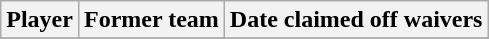<table class="wikitable">
<tr>
<th>Player</th>
<th>Former team</th>
<th>Date claimed off waivers</th>
</tr>
<tr>
</tr>
</table>
